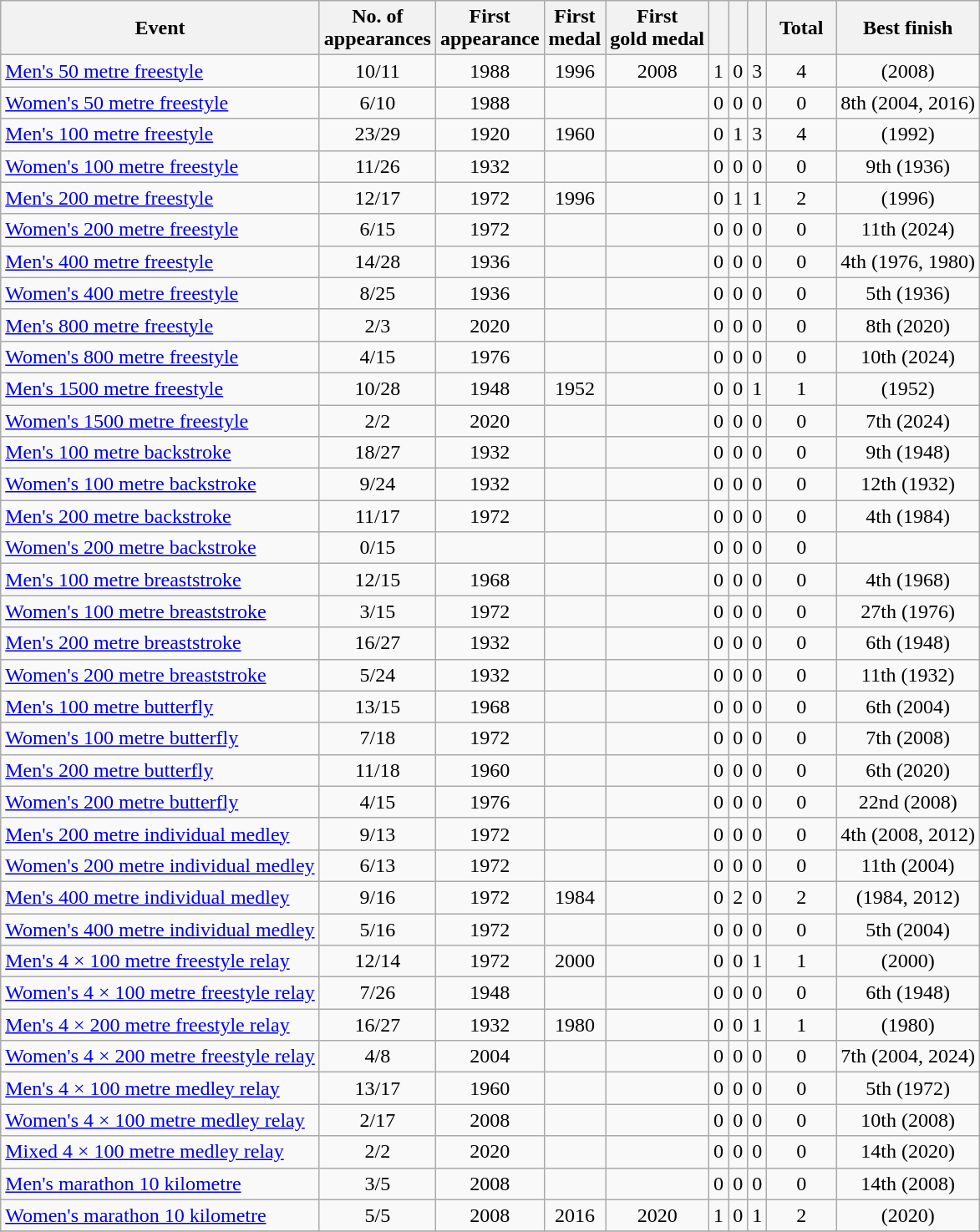<table class="wikitable sortable" style="text-align:center">
<tr>
<th>Event</th>
<th>No. of<br>appearances</th>
<th>First<br>appearance</th>
<th>First<br>medal</th>
<th>First<br>gold medal</th>
<th width:3em; font-weight:bold;"></th>
<th width:3em; font-weight:bold;"></th>
<th width:3em; font-weight:bold;"></th>
<th style="width:3em; font-weight:bold;">Total</th>
<th>Best finish</th>
</tr>
<tr>
<td align=left><a href='#'>Men's 50 metre freestyle</a></td>
<td>10/11</td>
<td>1988</td>
<td>1996</td>
<td>2008</td>
<td>1</td>
<td>0</td>
<td>3</td>
<td>4</td>
<td> (2008)</td>
</tr>
<tr>
<td align=left><a href='#'>Women's 50 metre freestyle</a></td>
<td>6/10</td>
<td>1988</td>
<td></td>
<td></td>
<td>0</td>
<td>0</td>
<td>0</td>
<td>0</td>
<td>8th (2004, 2016)</td>
</tr>
<tr>
<td align=left><a href='#'>Men's 100 metre freestyle</a></td>
<td>23/29</td>
<td>1920</td>
<td>1960</td>
<td></td>
<td>0</td>
<td>1</td>
<td>3</td>
<td>4</td>
<td> (1992)</td>
</tr>
<tr>
<td align=left><a href='#'>Women's 100 metre freestyle</a></td>
<td>11/26</td>
<td>1932</td>
<td></td>
<td></td>
<td>0</td>
<td>0</td>
<td>0</td>
<td>0</td>
<td>9th (1936)</td>
</tr>
<tr>
<td align=left><a href='#'>Men's 200 metre freestyle</a></td>
<td>12/17</td>
<td>1972</td>
<td>1996</td>
<td></td>
<td>0</td>
<td>1</td>
<td>1</td>
<td>2</td>
<td> (1996)</td>
</tr>
<tr>
<td align=left><a href='#'>Women's 200 metre freestyle</a></td>
<td>6/15</td>
<td>1972</td>
<td></td>
<td></td>
<td>0</td>
<td>0</td>
<td>0</td>
<td>0</td>
<td>11th (2024)</td>
</tr>
<tr>
<td align=left><a href='#'>Men's 400 metre freestyle</a></td>
<td>14/28</td>
<td>1936</td>
<td></td>
<td></td>
<td>0</td>
<td>0</td>
<td>0</td>
<td>0</td>
<td>4th (1976, 1980)</td>
</tr>
<tr>
<td align=left><a href='#'>Women's 400 metre freestyle</a></td>
<td>8/25</td>
<td>1936</td>
<td></td>
<td></td>
<td>0</td>
<td>0</td>
<td>0</td>
<td>0</td>
<td>5th (1936)</td>
</tr>
<tr>
<td align=left><a href='#'>Men's 800 metre freestyle</a></td>
<td>2/3</td>
<td>2020</td>
<td></td>
<td></td>
<td>0</td>
<td>0</td>
<td>0</td>
<td>0</td>
<td>8th (2020)</td>
</tr>
<tr>
<td align=left><a href='#'>Women's 800 metre freestyle</a></td>
<td>4/15</td>
<td>1976</td>
<td></td>
<td></td>
<td>0</td>
<td>0</td>
<td>0</td>
<td>0</td>
<td>10th (2024)</td>
</tr>
<tr>
<td align=left><a href='#'>Men's 1500 metre freestyle</a></td>
<td>10/28</td>
<td>1948</td>
<td>1952</td>
<td></td>
<td>0</td>
<td>0</td>
<td>1</td>
<td>1</td>
<td> (1952)</td>
</tr>
<tr>
<td align=left><a href='#'>Women's 1500 metre freestyle</a></td>
<td>2/2</td>
<td>2020</td>
<td></td>
<td></td>
<td>0</td>
<td>0</td>
<td>0</td>
<td>0</td>
<td>7th (2024)</td>
</tr>
<tr>
<td align=left><a href='#'>Men's 100 metre backstroke</a></td>
<td>18/27</td>
<td>1932</td>
<td></td>
<td></td>
<td>0</td>
<td>0</td>
<td>0</td>
<td>0</td>
<td>9th (1948)</td>
</tr>
<tr>
<td align=left><a href='#'>Women's 100 metre backstroke</a></td>
<td>9/24</td>
<td>1932</td>
<td></td>
<td></td>
<td>0</td>
<td>0</td>
<td>0</td>
<td>0</td>
<td>12th (1932)</td>
</tr>
<tr>
<td align=left><a href='#'>Men's 200 metre backstroke</a></td>
<td>11/17</td>
<td>1972</td>
<td></td>
<td></td>
<td>0</td>
<td>0</td>
<td>0</td>
<td>0</td>
<td>4th (1984)</td>
</tr>
<tr>
<td align=left><a href='#'>Women's 200 metre backstroke</a></td>
<td>0/15</td>
<td></td>
<td></td>
<td></td>
<td>0</td>
<td>0</td>
<td>0</td>
<td>0</td>
<td></td>
</tr>
<tr>
<td align=left><a href='#'>Men's 100 metre breaststroke</a></td>
<td>12/15</td>
<td>1968</td>
<td></td>
<td></td>
<td>0</td>
<td>0</td>
<td>0</td>
<td>0</td>
<td>4th (1968)</td>
</tr>
<tr>
<td align=left><a href='#'>Women's 100 metre breaststroke</a></td>
<td>3/15</td>
<td>1972</td>
<td></td>
<td></td>
<td>0</td>
<td>0</td>
<td>0</td>
<td>0</td>
<td>27th (1976)</td>
</tr>
<tr>
<td align=left><a href='#'>Men's 200 metre breaststroke</a></td>
<td>16/27</td>
<td>1932</td>
<td></td>
<td></td>
<td>0</td>
<td>0</td>
<td>0</td>
<td>0</td>
<td>6th (1948)</td>
</tr>
<tr>
<td align=left><a href='#'>Women's 200 metre breaststroke</a></td>
<td>5/24</td>
<td>1932</td>
<td></td>
<td></td>
<td>0</td>
<td>0</td>
<td>0</td>
<td>0</td>
<td>11th (1932)</td>
</tr>
<tr>
<td align=left><a href='#'>Men's 100 metre butterfly</a></td>
<td>13/15</td>
<td>1968</td>
<td></td>
<td></td>
<td>0</td>
<td>0</td>
<td>0</td>
<td>0</td>
<td>6th (2004)</td>
</tr>
<tr>
<td align=left><a href='#'>Women's 100 metre butterfly</a></td>
<td>7/18</td>
<td>1972</td>
<td></td>
<td></td>
<td>0</td>
<td>0</td>
<td>0</td>
<td>0</td>
<td>7th (2008)</td>
</tr>
<tr>
<td align=left><a href='#'>Men's 200 metre butterfly</a></td>
<td>11/18</td>
<td>1960</td>
<td></td>
<td></td>
<td>0</td>
<td>0</td>
<td>0</td>
<td>0</td>
<td>6th (2020)</td>
</tr>
<tr>
<td align=left><a href='#'>Women's 200 metre butterfly</a></td>
<td>4/15</td>
<td>1976</td>
<td></td>
<td></td>
<td>0</td>
<td>0</td>
<td>0</td>
<td>0</td>
<td>22nd (2008)</td>
</tr>
<tr>
<td align=left><a href='#'>Men's 200 metre individual medley</a></td>
<td>9/13</td>
<td>1972</td>
<td></td>
<td></td>
<td>0</td>
<td>0</td>
<td>0</td>
<td>0</td>
<td>4th (2008, 2012)</td>
</tr>
<tr>
<td align=left><a href='#'>Women's 200 metre individual medley</a></td>
<td>6/13</td>
<td>1972</td>
<td></td>
<td></td>
<td>0</td>
<td>0</td>
<td>0</td>
<td>0</td>
<td>11th (2004)</td>
</tr>
<tr>
<td align=left><a href='#'>Men's 400 metre individual medley</a></td>
<td>9/16</td>
<td>1972</td>
<td>1984</td>
<td></td>
<td>0</td>
<td>2</td>
<td>0</td>
<td>2</td>
<td> (1984, 2012)</td>
</tr>
<tr>
<td align=left><a href='#'>Women's 400 metre individual medley</a></td>
<td>5/16</td>
<td>1972</td>
<td></td>
<td></td>
<td>0</td>
<td>0</td>
<td>0</td>
<td>0</td>
<td>5th (2004)</td>
</tr>
<tr>
<td align=left><a href='#'>Men's 4 × 100 metre freestyle relay</a></td>
<td>12/14</td>
<td>1972</td>
<td>2000</td>
<td></td>
<td>0</td>
<td>0</td>
<td>1</td>
<td>1</td>
<td> (2000)</td>
</tr>
<tr>
<td align=left><a href='#'>Women's 4 × 100 metre freestyle relay</a></td>
<td>7/26</td>
<td>1948</td>
<td></td>
<td></td>
<td>0</td>
<td>0</td>
<td>0</td>
<td>0</td>
<td>6th (1948)</td>
</tr>
<tr>
<td align=left><a href='#'>Men's 4 × 200 metre freestyle relay</a></td>
<td>16/27</td>
<td>1932</td>
<td>1980</td>
<td></td>
<td>0</td>
<td>0</td>
<td>1</td>
<td>1</td>
<td> (1980)</td>
</tr>
<tr>
<td align=left><a href='#'>Women's 4 × 200 metre freestyle relay</a></td>
<td>4/8</td>
<td>2004</td>
<td></td>
<td></td>
<td>0</td>
<td>0</td>
<td>0</td>
<td>0</td>
<td>7th (2004, 2024)</td>
</tr>
<tr>
<td align=left><a href='#'>Men's 4 × 100 metre medley relay</a></td>
<td>13/17</td>
<td>1960</td>
<td></td>
<td></td>
<td>0</td>
<td>0</td>
<td>0</td>
<td>0</td>
<td>5th (1972)</td>
</tr>
<tr>
<td align=left><a href='#'>Women's 4 × 100 metre medley relay</a></td>
<td>2/17</td>
<td>2008</td>
<td></td>
<td></td>
<td>0</td>
<td>0</td>
<td>0</td>
<td>0</td>
<td>10th (2008)</td>
</tr>
<tr>
<td align=left><a href='#'>Mixed 4 × 100 metre medley relay</a></td>
<td>2/2</td>
<td>2020</td>
<td></td>
<td></td>
<td>0</td>
<td>0</td>
<td>0</td>
<td>0</td>
<td>14th (2020)</td>
</tr>
<tr>
<td align=left><a href='#'>Men's marathon 10 kilometre</a></td>
<td>3/5</td>
<td>2008</td>
<td></td>
<td></td>
<td>0</td>
<td>0</td>
<td>0</td>
<td>0</td>
<td>14th (2008)</td>
</tr>
<tr>
<td align=left><a href='#'>Women's marathon 10 kilometre</a></td>
<td>5/5</td>
<td>2008</td>
<td>2016</td>
<td>2020</td>
<td>1</td>
<td>0</td>
<td>1</td>
<td>2</td>
<td> (2020)</td>
</tr>
<tr>
</tr>
</table>
